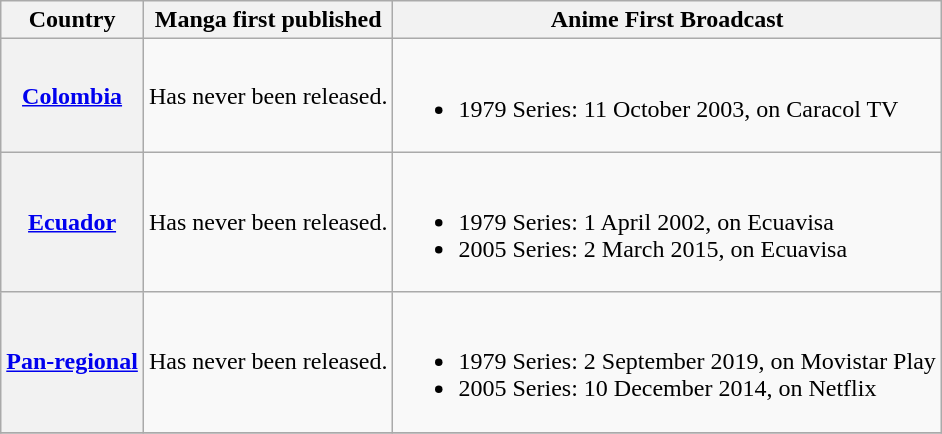<table class=wikitable>
<tr>
<th>Country</th>
<th>Manga first published</th>
<th>Anime First Broadcast</th>
</tr>
<tr>
<th><a href='#'>Colombia</a></th>
<td>Has never been released.</td>
<td><br><ul><li>1979 Series: 11 October 2003, on Caracol TV</li></ul></td>
</tr>
<tr>
<th><a href='#'>Ecuador</a></th>
<td>Has never been released.</td>
<td><br><ul><li>1979 Series: 1 April 2002, on Ecuavisa</li><li>2005 Series: 2 March 2015, on Ecuavisa</li></ul></td>
</tr>
<tr>
<th><a href='#'>Pan-regional</a></th>
<td>Has never been released.</td>
<td><br><ul><li>1979 Series: 2 September 2019, on Movistar Play</li><li>2005 Series: 10 December 2014, on Netflix</li></ul></td>
</tr>
<tr>
</tr>
</table>
